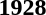<table>
<tr>
<td><strong>1928</strong><br></td>
</tr>
</table>
